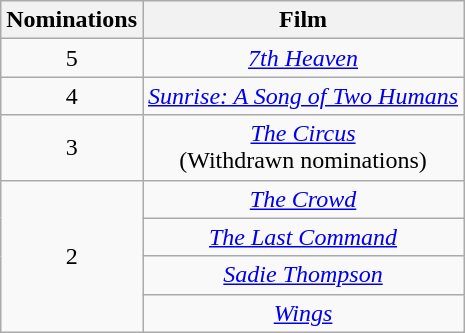<table class="wikitable" style="text-align: center;">
<tr>
<th scope="col" width="55">Nominations</th>
<th scope="col" align="center">Film</th>
</tr>
<tr>
<td style="text-align: center;">5</td>
<td><em><a href='#'>7th Heaven</a></em></td>
</tr>
<tr>
<td style="text-align: center;">4</td>
<td><em><a href='#'>Sunrise: A Song of Two Humans</a></em></td>
</tr>
<tr>
<td style="text-align: center;">3</td>
<td><em><a href='#'>The Circus</a></em><br>(Withdrawn nominations)</td>
</tr>
<tr>
<td rowspan=4 style="text-align:center">2</td>
<td><em><a href='#'>The Crowd</a></em></td>
</tr>
<tr>
<td><em><a href='#'>The Last Command</a></em></td>
</tr>
<tr>
<td><em><a href='#'>Sadie Thompson</a></em></td>
</tr>
<tr>
<td><em><a href='#'>Wings</a></em></td>
</tr>
</table>
